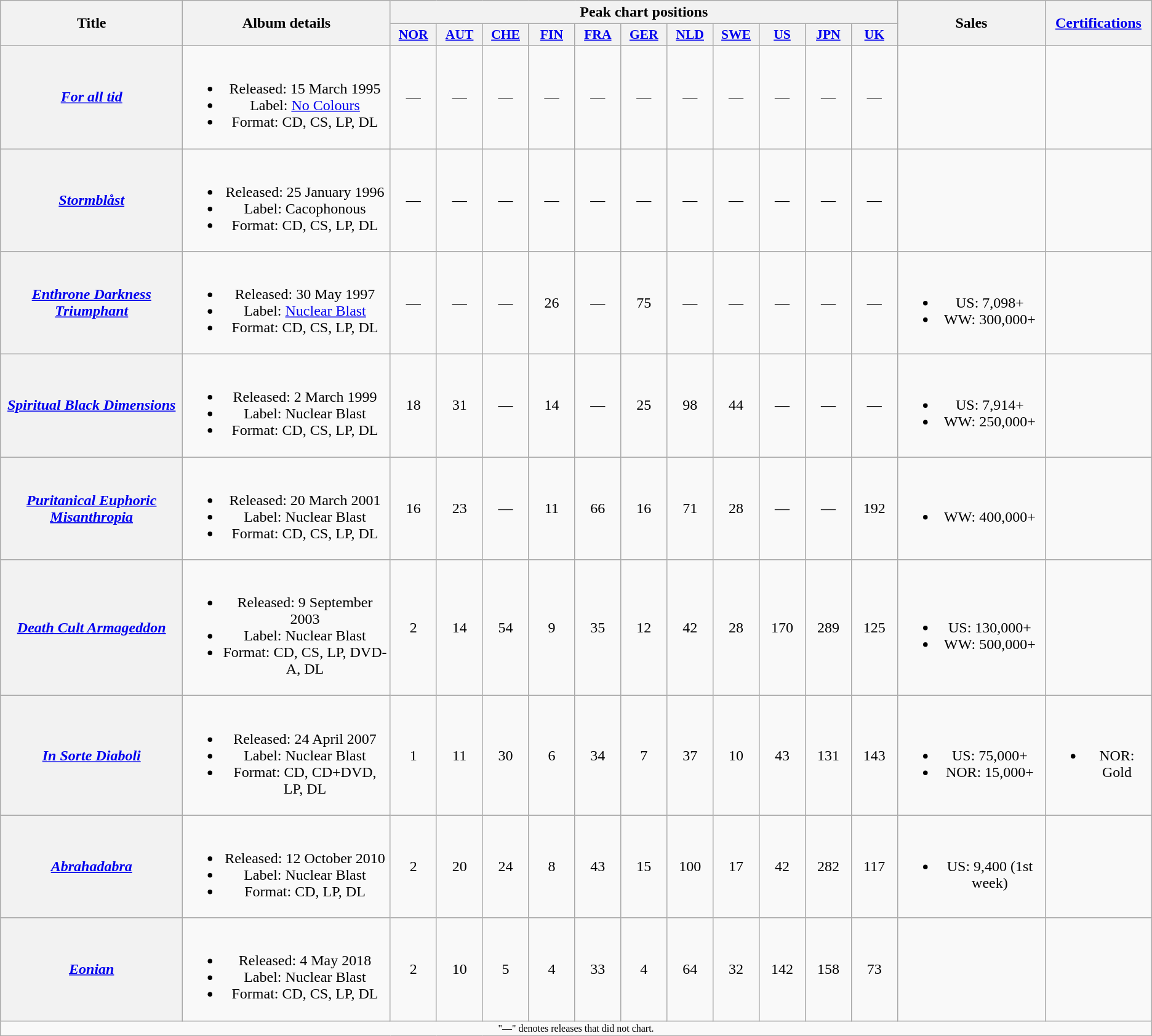<table class="wikitable plainrowheaders" style="text-align:center;">
<tr>
<th scope="col" rowspan="2">Title</th>
<th scope="col" rowspan="2">Album details</th>
<th scope="col" colspan="11">Peak chart positions</th>
<th scope="col" rowspan="2">Sales</th>
<th scope="col" rowspan="2"><a href='#'>Certifications</a></th>
</tr>
<tr>
<th scope="col" style="width:3em;font-size:90%;"><a href='#'>NOR</a><br></th>
<th scope="col" style="width:3em;font-size:90%;"><a href='#'>AUT</a><br></th>
<th scope="col" style="width:3em;font-size:90%;"><a href='#'>CHE</a><br></th>
<th scope="col" style="width:3em;font-size:90%;"><a href='#'>FIN</a><br></th>
<th scope="col" style="width:3em;font-size:90%;"><a href='#'>FRA</a><br></th>
<th scope="col" style="width:3em;font-size:90%;"><a href='#'>GER</a><br></th>
<th scope="col" style="width:3em;font-size:90%;"><a href='#'>NLD</a><br></th>
<th scope="col" style="width:3em;font-size:90%;"><a href='#'>SWE</a><br></th>
<th scope="col" style="width:3em;font-size:90%;"><a href='#'>US</a><br></th>
<th scope="col" style="width:3em;font-size:90%;"><a href='#'>JPN</a><br></th>
<th scope="col" style="width:3em;font-size:90%;"><a href='#'>UK</a><br></th>
</tr>
<tr>
<th scope="row"><em><a href='#'>For all tid</a></em></th>
<td><br><ul><li>Released: 15 March 1995</li><li>Label: <a href='#'>No Colours</a></li><li>Format: CD, CS, LP, DL</li></ul></td>
<td align="center">—</td>
<td align="center">—</td>
<td align="center">—</td>
<td align="center">—</td>
<td align="center">—</td>
<td align="center">—</td>
<td align="center">—</td>
<td align="center">—</td>
<td align="center">—</td>
<td align="center">—</td>
<td align="center">—</td>
<td></td>
<td></td>
</tr>
<tr>
<th scope="row"><em><a href='#'>Stormblåst</a></em></th>
<td><br><ul><li>Released: 25 January 1996</li><li>Label: Cacophonous</li><li>Format: CD, CS, LP, DL</li></ul></td>
<td align="center">—</td>
<td align="center">—</td>
<td align="center">—</td>
<td align="center">—</td>
<td align="center">—</td>
<td align="center">—</td>
<td align="center">—</td>
<td align="center">—</td>
<td align="center">—</td>
<td align="center">—</td>
<td align="center">—</td>
<td></td>
<td></td>
</tr>
<tr>
<th scope="row"><em><a href='#'>Enthrone Darkness Triumphant</a></em></th>
<td><br><ul><li>Released: 30 May 1997</li><li>Label: <a href='#'>Nuclear Blast</a></li><li>Format: CD, CS, LP, DL</li></ul></td>
<td align="center">—</td>
<td align="center">—</td>
<td align="center">—</td>
<td align="center">26</td>
<td align="center">—</td>
<td align="center">75</td>
<td align="center">—</td>
<td align="center">—</td>
<td align="center">—</td>
<td align="center">—</td>
<td align="center">—</td>
<td><br><ul><li>US: 7,098+</li><li>WW: 300,000+</li></ul></td>
<td></td>
</tr>
<tr>
<th scope="row"><em><a href='#'>Spiritual Black Dimensions</a></em></th>
<td><br><ul><li>Released: 2 March 1999</li><li>Label: Nuclear Blast</li><li>Format: CD, CS, LP, DL</li></ul></td>
<td align="center">18</td>
<td align="center">31</td>
<td align="center">—</td>
<td align="center">14</td>
<td align="center">—</td>
<td align="center">25</td>
<td align="center">98</td>
<td align="center">44</td>
<td align="center">—</td>
<td align="center">—</td>
<td align="center">—</td>
<td><br><ul><li>US: 7,914+</li><li>WW: 250,000+</li></ul></td>
<td></td>
</tr>
<tr>
<th scope="row"><em><a href='#'>Puritanical Euphoric Misanthropia</a></em></th>
<td><br><ul><li>Released: 20 March 2001</li><li>Label: Nuclear Blast</li><li>Format: CD, CS, LP, DL</li></ul></td>
<td align="center">16</td>
<td align="center">23</td>
<td align="center">—</td>
<td align="center">11</td>
<td align="center">66</td>
<td align="center">16</td>
<td align="center">71</td>
<td align="center">28</td>
<td align="center">—</td>
<td align="center">—</td>
<td align="center">192</td>
<td><br><ul><li>WW: 400,000+</li></ul></td>
<td></td>
</tr>
<tr>
<th scope="row"><em><a href='#'>Death Cult Armageddon</a></em></th>
<td><br><ul><li>Released: 9 September 2003</li><li>Label: Nuclear Blast</li><li>Format: CD, CS, LP, DVD-A, DL</li></ul></td>
<td align="center">2</td>
<td align="center">14</td>
<td align="center">54</td>
<td align="center">9</td>
<td align="center">35</td>
<td align="center">12</td>
<td align="center">42</td>
<td align="center">28</td>
<td align="center">170</td>
<td align="center">289</td>
<td align="center">125</td>
<td><br><ul><li>US: 130,000+</li><li>WW: 500,000+</li></ul></td>
<td></td>
</tr>
<tr>
<th scope="row"><em><a href='#'>In Sorte Diaboli</a></em></th>
<td><br><ul><li>Released: 24 April 2007</li><li>Label: Nuclear Blast</li><li>Format: CD, CD+DVD, LP, DL</li></ul></td>
<td align="center">1</td>
<td align="center">11</td>
<td align="center">30</td>
<td align="center">6</td>
<td align="center">34</td>
<td align="center">7</td>
<td align="center">37</td>
<td align="center">10</td>
<td align="center">43</td>
<td align="center">131</td>
<td align="center">143</td>
<td><br><ul><li>US: 75,000+</li><li>NOR: 15,000+</li></ul></td>
<td><br><ul><li>NOR: Gold</li></ul></td>
</tr>
<tr>
<th scope="row"><em><a href='#'>Abrahadabra</a></em></th>
<td><br><ul><li>Released: 12 October 2010</li><li>Label: Nuclear Blast</li><li>Format: CD, LP, DL</li></ul></td>
<td align="center">2</td>
<td align="center">20</td>
<td align="center">24</td>
<td align="center">8</td>
<td align="center">43</td>
<td align="center">15</td>
<td align="center">100</td>
<td align="center">17</td>
<td align="center">42</td>
<td align="center">282</td>
<td align="center">117</td>
<td><br><ul><li>US: 9,400 (1st week)</li></ul></td>
<td></td>
</tr>
<tr>
<th scope="row"><em><a href='#'>Eonian</a></em></th>
<td><br><ul><li>Released: 4 May 2018</li><li>Label: Nuclear Blast</li><li>Format: CD, CS, LP, DL</li></ul></td>
<td align="center">2<br></td>
<td align="center">10</td>
<td align="center">5</td>
<td align="center">4<br></td>
<td align="center">33</td>
<td align="center">4</td>
<td align="center">64</td>
<td align="center">32</td>
<td align="center">142</td>
<td align="center">158</td>
<td align="center">73</td>
<td></td>
<td></td>
</tr>
<tr>
<td align="center" colspan="20" style="font-size: 8pt">"—" denotes releases that did not chart.</td>
</tr>
</table>
